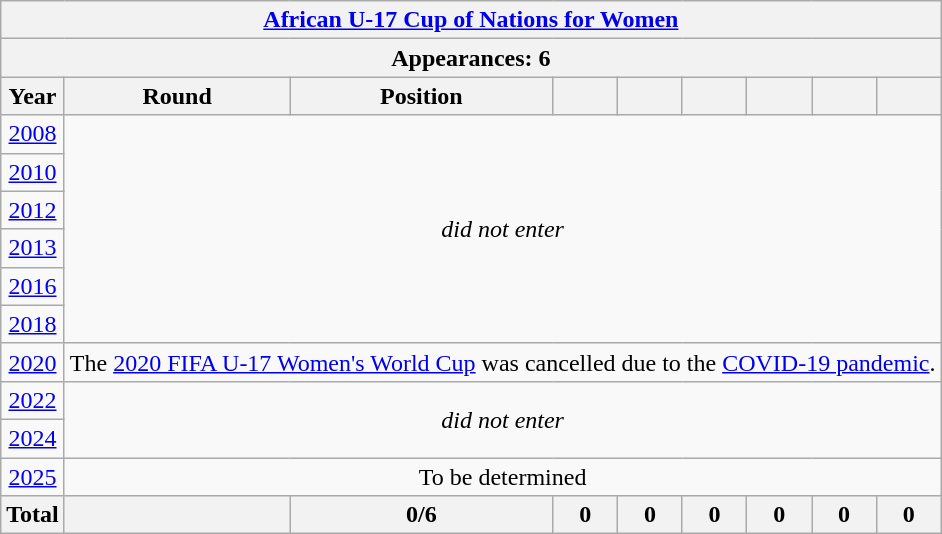<table class="wikitable" style="text-align: center;">
<tr>
<th colspan=9><a href='#'>African U-17 Cup of Nations for Women</a></th>
</tr>
<tr>
<th colspan=9>Appearances: 6</th>
</tr>
<tr>
<th>Year</th>
<th>Round</th>
<th>Position</th>
<th></th>
<th></th>
<th></th>
<th></th>
<th></th>
<th></th>
</tr>
<tr>
<td><a href='#'>2008</a></td>
<td rowspan=6 colspan=8><em>did not enter</em></td>
</tr>
<tr>
<td><a href='#'>2010</a></td>
</tr>
<tr>
<td><a href='#'>2012</a></td>
</tr>
<tr>
<td><a href='#'>2013</a></td>
</tr>
<tr>
<td><a href='#'>2016</a></td>
</tr>
<tr>
<td><a href='#'>2018</a></td>
</tr>
<tr>
<td><a href='#'>2020</a></td>
<td colspan=8>The <a href='#'>2020 FIFA U-17 Women's World Cup</a> was cancelled due to the <a href='#'>COVID-19 pandemic</a>.</td>
</tr>
<tr>
<td><a href='#'>2022</a></td>
<td rowspan=2 colspan=8><em>did not enter</em></td>
</tr>
<tr>
<td><a href='#'>2024</a></td>
</tr>
<tr>
<td><a href='#'>2025</a></td>
<td colspan=8>To be determined</td>
</tr>
<tr>
<th>Total</th>
<th></th>
<th>0/6</th>
<th>0</th>
<th>0</th>
<th>0</th>
<th>0</th>
<th>0</th>
<th>0</th>
</tr>
</table>
